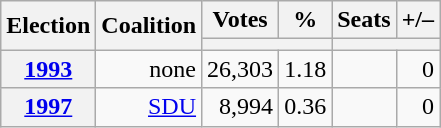<table class="wikitable" style="text-align:right;">
<tr>
<th rowspan="2">Election</th>
<th rowspan="2">Coalition</th>
<th>Votes</th>
<th>%</th>
<th>Seats</th>
<th>+/–</th>
</tr>
<tr>
<th colspan="2"></th>
<th colspan="2"></th>
</tr>
<tr>
<th><a href='#'>1993</a></th>
<td>none</td>
<td>26,303</td>
<td>1.18</td>
<td></td>
<td> 0</td>
</tr>
<tr>
<th><a href='#'>1997</a></th>
<td><a href='#'>SDU</a></td>
<td>8,994</td>
<td>0.36</td>
<td></td>
<td> 0</td>
</tr>
</table>
